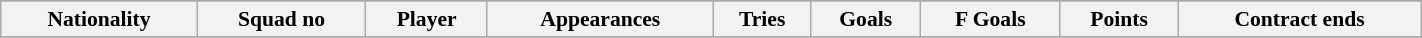<table class="wikitable sortable" width="75%" style="font-size:90%">
<tr bgcolor="#efefef">
</tr>
<tr bgcolor="#efefef">
</tr>
<tr>
<th>Nationality</th>
<th>Squad no</th>
<th>Player</th>
<th>Appearances</th>
<th>Tries</th>
<th>Goals</th>
<th>F Goals</th>
<th>Points</th>
<th>Contract ends</th>
</tr>
<tr>
</tr>
<tr>
</tr>
</table>
